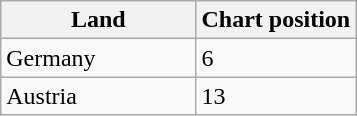<table class="wikitable sortable">
<tr class="hintergrundfarbe5">
<th width="55%">Land</th>
<th width="45%">Chart position</th>
</tr>
<tr>
<td>Germany</td>
<td>6</td>
</tr>
<tr>
<td>Austria</td>
<td>13</td>
</tr>
</table>
